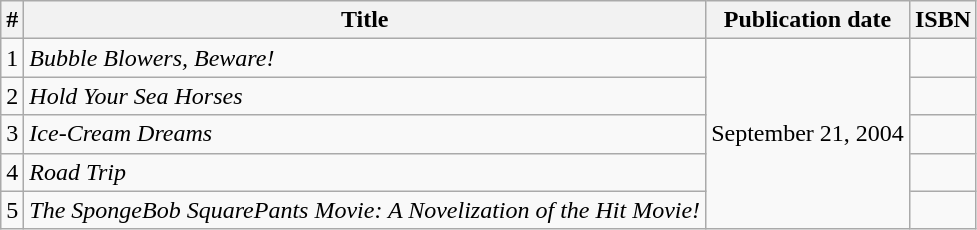<table class="wikitable">
<tr>
<th>#</th>
<th>Title</th>
<th>Publication date</th>
<th>ISBN</th>
</tr>
<tr>
<td>1</td>
<td><em>Bubble Blowers, Beware!</em></td>
<td rowspan="5">September 21, 2004</td>
<td></td>
</tr>
<tr>
<td>2</td>
<td><em>Hold Your Sea Horses</em></td>
<td></td>
</tr>
<tr>
<td>3</td>
<td><em>Ice-Cream Dreams</em></td>
<td></td>
</tr>
<tr>
<td>4</td>
<td><em>Road Trip</em></td>
<td></td>
</tr>
<tr>
<td>5</td>
<td><em>The SpongeBob SquarePants Movie: A Novelization of the Hit Movie!</em></td>
<td></td>
</tr>
</table>
